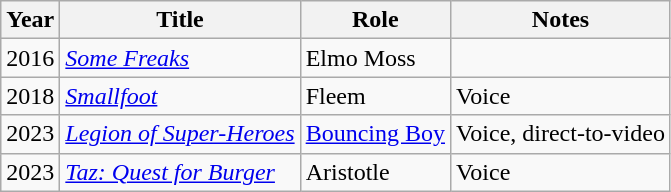<table class="wikitable sortable">
<tr>
<th>Year</th>
<th>Title</th>
<th>Role</th>
<th class="unsortable">Notes</th>
</tr>
<tr>
<td>2016</td>
<td><em><a href='#'>Some Freaks</a></em></td>
<td>Elmo Moss</td>
<td></td>
</tr>
<tr>
<td>2018</td>
<td><em><a href='#'>Smallfoot</a></em></td>
<td>Fleem</td>
<td>Voice</td>
</tr>
<tr>
<td>2023</td>
<td><em><a href='#'>Legion of Super-Heroes</a></em></td>
<td><a href='#'>Bouncing Boy</a></td>
<td>Voice, direct-to-video</td>
</tr>
<tr>
<td>2023</td>
<td><em><a href='#'>Taz: Quest for Burger</a></em></td>
<td>Aristotle</td>
<td>Voice</td>
</tr>
</table>
